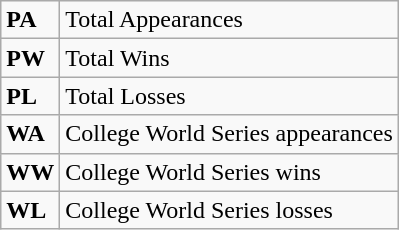<table class="wikitable">
<tr>
<td><strong>PA</strong></td>
<td>Total Appearances</td>
</tr>
<tr>
<td><strong>PW</strong></td>
<td>Total Wins</td>
</tr>
<tr>
<td><strong>PL</strong></td>
<td>Total Losses</td>
</tr>
<tr>
<td><strong>WA</strong></td>
<td>College World Series appearances</td>
</tr>
<tr>
<td><strong>WW</strong></td>
<td>College World Series wins</td>
</tr>
<tr>
<td><strong>WL</strong></td>
<td>College World Series losses</td>
</tr>
</table>
